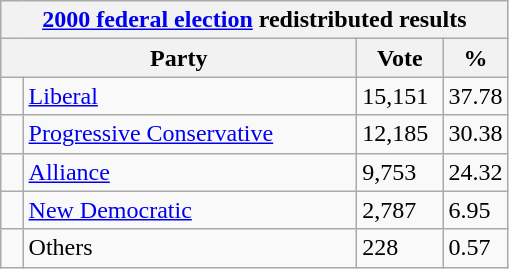<table class="wikitable">
<tr>
<th colspan="4"><a href='#'>2000 federal election</a> redistributed results</th>
</tr>
<tr>
<th bgcolor="#DDDDFF" width="230px" colspan="2">Party</th>
<th bgcolor="#DDDDFF" width="50px">Vote</th>
<th bgcolor="#DDDDFF" width="30px">%</th>
</tr>
<tr>
<td> </td>
<td><a href='#'>Liberal</a></td>
<td>15,151</td>
<td>37.78</td>
</tr>
<tr>
<td> </td>
<td><a href='#'>Progressive Conservative</a></td>
<td>12,185</td>
<td>30.38</td>
</tr>
<tr>
<td> </td>
<td><a href='#'>Alliance</a></td>
<td>9,753</td>
<td>24.32</td>
</tr>
<tr>
<td> </td>
<td><a href='#'>New Democratic</a></td>
<td>2,787</td>
<td>6.95</td>
</tr>
<tr>
<td> </td>
<td>Others</td>
<td>228</td>
<td>0.57</td>
</tr>
</table>
